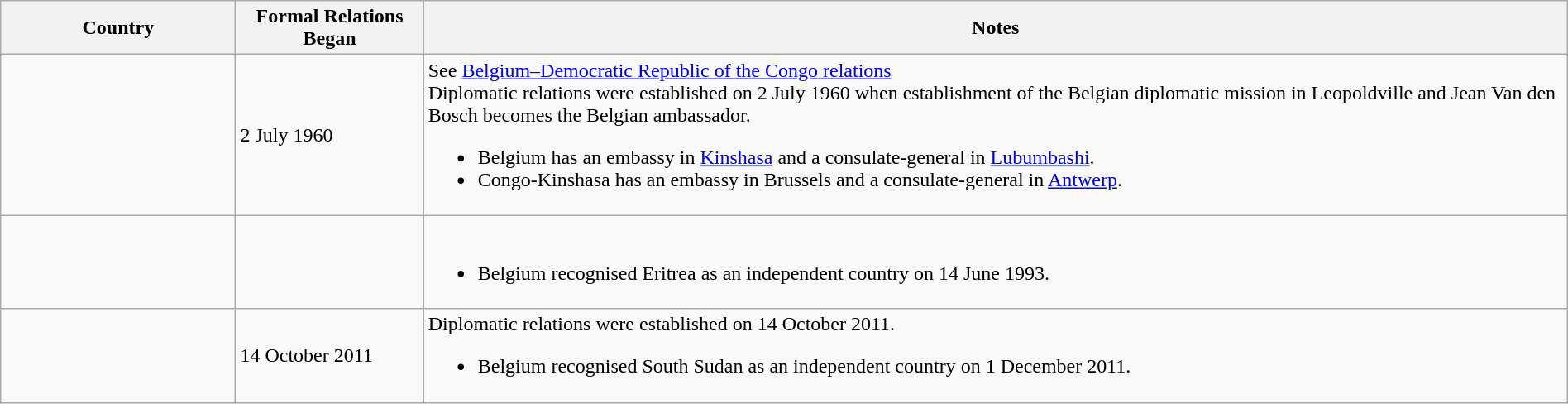<table class="wikitable sortable" border="1" style="width:100%; margin:auto;">
<tr>
<th width="15%">Country</th>
<th width="12%">Formal Relations Began</th>
<th>Notes</th>
</tr>
<tr -valign="top">
<td></td>
<td>2 July 1960</td>
<td>See <a href='#'>Belgium–Democratic Republic of the Congo relations</a><br>Diplomatic relations were established on 2 July 1960 when establishment of the Belgian diplomatic mission in Leopoldville and Jean Van den Bosch becomes the Belgian ambassador.<ul><li>Belgium has an embassy in <a href='#'>Kinshasa</a> and a consulate-general in <a href='#'>Lubumbashi</a>.</li><li>Congo-Kinshasa has an embassy in Brussels and a consulate-general in <a href='#'>Antwerp</a>.</li></ul></td>
</tr>
<tr -valign="top">
<td></td>
<td></td>
<td><br><ul><li>Belgium recognised Eritrea as an independent country on 14 June 1993.</li></ul></td>
</tr>
<tr -valign="top">
<td></td>
<td>14 October 2011</td>
<td>Diplomatic relations were established on 14 October 2011.<br><ul><li>Belgium recognised South Sudan as an independent country on 1 December 2011.</li></ul></td>
</tr>
</table>
